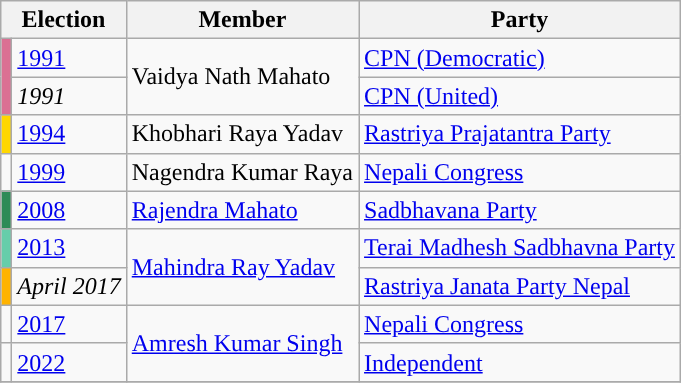<table class="wikitable">
<tr>
<th colspan="2">Election</th>
<th>Member</th>
<th>Party</th>
</tr>
<tr>
<td rowspan="2" style="background-color:palevioletred"></td>
<td><a href='#'>1991</a></td>
<td rowspan="2">Vaidya Nath Mahato</td>
<td><a href='#'>CPN (Democratic)</a></td>
</tr>
<tr>
<td><em>1991</em></td>
<td><a href='#'>CPN (United)</a></td>
</tr>
<tr>
<td style="background-color:gold"></td>
<td><a href='#'>1994</a></td>
<td>Khobhari Raya Yadav</td>
<td><a href='#'>Rastriya Prajatantra Party</a></td>
</tr>
<tr>
<td style="background-color:"></td>
<td><a href='#'>1999</a></td>
<td>Nagendra Kumar Raya</td>
<td><a href='#'>Nepali Congress</a></td>
</tr>
<tr>
<td style="background-color:seagreen"></td>
<td><a href='#'>2008</a></td>
<td><a href='#'>Rajendra Mahato</a></td>
<td><a href='#'>Sadbhavana Party</a></td>
</tr>
<tr>
<td style="background-color:mediumaquamarine"></td>
<td><a href='#'>2013</a></td>
<td rowspan="2"><a href='#'>Mahindra Ray Yadav</a></td>
<td><a href='#'>Terai Madhesh Sadbhavna Party</a></td>
</tr>
<tr>
<td style="background-color:#ffb300"></td>
<td><em>April 2017</em></td>
<td><a href='#'>Rastriya Janata Party Nepal</a></td>
</tr>
<tr>
<td style="background-color:"></td>
<td><a href='#'>2017</a></td>
<td rowspan="2"><a href='#'>Amresh Kumar Singh</a></td>
<td><a href='#'>Nepali Congress</a></td>
</tr>
<tr>
<td></td>
<td><a href='#'>2022</a></td>
<td><a href='#'>Independent</a></td>
</tr>
<tr>
</tr>
</table>
